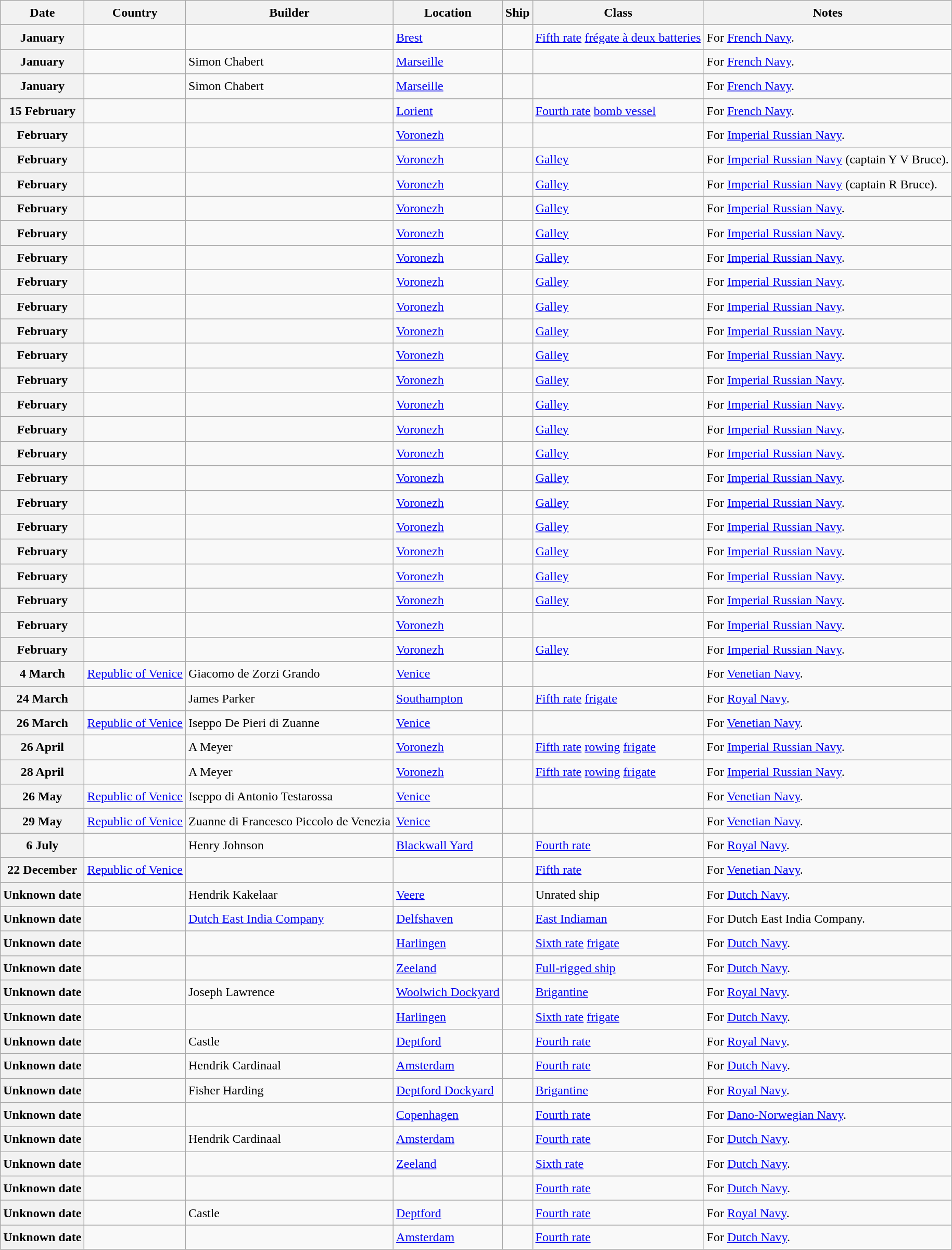<table class="wikitable sortable" style="font-size:1.00em; line-height:1.5em;">
<tr>
<th>Date</th>
<th>Country</th>
<th>Builder</th>
<th>Location</th>
<th>Ship</th>
<th>Class</th>
<th>Notes</th>
</tr>
<tr ---->
<th>January</th>
<td></td>
<td></td>
<td><a href='#'>Brest</a></td>
<td><strong></strong></td>
<td><a href='#'>Fifth rate</a> <a href='#'>frégate à deux batteries</a></td>
<td>For <a href='#'>French Navy</a>.</td>
</tr>
<tr ---->
<th>January</th>
<td></td>
<td>Simon Chabert</td>
<td><a href='#'>Marseille</a></td>
<td><strong></strong></td>
<td></td>
<td>For <a href='#'>French Navy</a>.</td>
</tr>
<tr ---->
<th>January</th>
<td></td>
<td>Simon Chabert</td>
<td><a href='#'>Marseille</a></td>
<td><strong></strong></td>
<td></td>
<td>For <a href='#'>French Navy</a>.</td>
</tr>
<tr ---->
<th>15 February</th>
<td></td>
<td></td>
<td><a href='#'>Lorient</a></td>
<td><strong></strong></td>
<td><a href='#'>Fourth rate</a> <a href='#'>bomb vessel</a></td>
<td>For <a href='#'>French Navy</a>.</td>
</tr>
<tr ---->
<th>February</th>
<td></td>
<td></td>
<td><a href='#'>Voronezh</a></td>
<td><strong></strong></td>
<td></td>
<td>For <a href='#'>Imperial Russian Navy</a>.</td>
</tr>
<tr ---->
<th>February</th>
<td></td>
<td></td>
<td><a href='#'>Voronezh</a></td>
<td><strong></strong></td>
<td><a href='#'>Galley</a></td>
<td>For <a href='#'>Imperial Russian Navy</a> (captain Y V Bruce).</td>
</tr>
<tr ---->
<th>February</th>
<td></td>
<td></td>
<td><a href='#'>Voronezh</a></td>
<td><strong></strong></td>
<td><a href='#'>Galley</a></td>
<td>For <a href='#'>Imperial Russian Navy</a> (captain R Bruce).</td>
</tr>
<tr ---->
<th>February</th>
<td></td>
<td></td>
<td><a href='#'>Voronezh</a></td>
<td><strong></strong></td>
<td><a href='#'>Galley</a></td>
<td>For <a href='#'>Imperial Russian Navy</a>.</td>
</tr>
<tr ---->
<th>February</th>
<td></td>
<td></td>
<td><a href='#'>Voronezh</a></td>
<td><strong></strong></td>
<td><a href='#'>Galley</a></td>
<td>For <a href='#'>Imperial Russian Navy</a>.</td>
</tr>
<tr ---->
<th>February</th>
<td></td>
<td></td>
<td><a href='#'>Voronezh</a></td>
<td><strong></strong></td>
<td><a href='#'>Galley</a></td>
<td>For <a href='#'>Imperial Russian Navy</a>.</td>
</tr>
<tr ---->
<th>February</th>
<td></td>
<td></td>
<td><a href='#'>Voronezh</a></td>
<td><strong></strong></td>
<td><a href='#'>Galley</a></td>
<td>For <a href='#'>Imperial Russian Navy</a>.</td>
</tr>
<tr ---->
<th>February</th>
<td></td>
<td></td>
<td><a href='#'>Voronezh</a></td>
<td><strong></strong></td>
<td><a href='#'>Galley</a></td>
<td>For <a href='#'>Imperial Russian Navy</a>.</td>
</tr>
<tr ---->
<th>February</th>
<td></td>
<td></td>
<td><a href='#'>Voronezh</a></td>
<td><strong></strong></td>
<td><a href='#'>Galley</a></td>
<td>For <a href='#'>Imperial Russian Navy</a>.</td>
</tr>
<tr ---->
<th>February</th>
<td></td>
<td></td>
<td><a href='#'>Voronezh</a></td>
<td><strong></strong></td>
<td><a href='#'>Galley</a></td>
<td>For <a href='#'>Imperial Russian Navy</a>.</td>
</tr>
<tr ---->
<th>February</th>
<td></td>
<td></td>
<td><a href='#'>Voronezh</a></td>
<td><strong></strong></td>
<td><a href='#'>Galley</a></td>
<td>For <a href='#'>Imperial Russian Navy</a>.</td>
</tr>
<tr ---->
<th>February</th>
<td></td>
<td></td>
<td><a href='#'>Voronezh</a></td>
<td><strong></strong></td>
<td><a href='#'>Galley</a></td>
<td>For <a href='#'>Imperial Russian Navy</a>.</td>
</tr>
<tr ---->
<th>February</th>
<td></td>
<td></td>
<td><a href='#'>Voronezh</a></td>
<td><strong></strong></td>
<td><a href='#'>Galley</a></td>
<td>For <a href='#'>Imperial Russian Navy</a>.</td>
</tr>
<tr ---->
<th>February</th>
<td></td>
<td></td>
<td><a href='#'>Voronezh</a></td>
<td><strong></strong></td>
<td><a href='#'>Galley</a></td>
<td>For <a href='#'>Imperial Russian Navy</a>.</td>
</tr>
<tr ---->
<th>February</th>
<td></td>
<td></td>
<td><a href='#'>Voronezh</a></td>
<td><strong></strong></td>
<td><a href='#'>Galley</a></td>
<td>For <a href='#'>Imperial Russian Navy</a>.</td>
</tr>
<tr ---->
<th>February</th>
<td></td>
<td></td>
<td><a href='#'>Voronezh</a></td>
<td><strong></strong></td>
<td><a href='#'>Galley</a></td>
<td>For <a href='#'>Imperial Russian Navy</a>.</td>
</tr>
<tr ---->
<th>February</th>
<td></td>
<td></td>
<td><a href='#'>Voronezh</a></td>
<td><strong></strong></td>
<td><a href='#'>Galley</a></td>
<td>For <a href='#'>Imperial Russian Navy</a>.</td>
</tr>
<tr ---->
<th>February</th>
<td></td>
<td></td>
<td><a href='#'>Voronezh</a></td>
<td><strong></strong></td>
<td><a href='#'>Galley</a></td>
<td>For <a href='#'>Imperial Russian Navy</a>.</td>
</tr>
<tr ---->
<th>February</th>
<td></td>
<td></td>
<td><a href='#'>Voronezh</a></td>
<td><strong></strong></td>
<td><a href='#'>Galley</a></td>
<td>For <a href='#'>Imperial Russian Navy</a>.</td>
</tr>
<tr ---->
<th>February</th>
<td></td>
<td></td>
<td><a href='#'>Voronezh</a></td>
<td><strong></strong></td>
<td><a href='#'>Galley</a></td>
<td>For <a href='#'>Imperial Russian Navy</a>.</td>
</tr>
<tr ---->
<th>February</th>
<td></td>
<td></td>
<td><a href='#'>Voronezh</a></td>
<td><strong></strong></td>
<td></td>
<td>For <a href='#'>Imperial Russian Navy</a>.</td>
</tr>
<tr ---->
<th>February</th>
<td></td>
<td></td>
<td><a href='#'>Voronezh</a></td>
<td><strong></strong></td>
<td><a href='#'>Galley</a></td>
<td>For <a href='#'>Imperial Russian Navy</a>.</td>
</tr>
<tr ---->
<th>4 March</th>
<td> <a href='#'>Republic of Venice</a></td>
<td>Giacomo de Zorzi Grando</td>
<td><a href='#'>Venice</a></td>
<td><strong></strong></td>
<td></td>
<td>For <a href='#'>Venetian Navy</a>.</td>
</tr>
<tr ---->
<th>24 March</th>
<td></td>
<td>James Parker</td>
<td><a href='#'>Southampton</a></td>
<td><strong></strong></td>
<td><a href='#'>Fifth rate</a> <a href='#'>frigate</a></td>
<td>For <a href='#'>Royal Navy</a>.</td>
</tr>
<tr ---->
<th>26 March</th>
<td> <a href='#'>Republic of Venice</a></td>
<td>Iseppo De Pieri di Zuanne</td>
<td><a href='#'>Venice</a></td>
<td><strong></strong></td>
<td></td>
<td>For <a href='#'>Venetian Navy</a>.</td>
</tr>
<tr ---->
<th>26 April</th>
<td></td>
<td>A Meyer</td>
<td><a href='#'>Voronezh</a></td>
<td><strong></strong></td>
<td><a href='#'>Fifth rate</a> <a href='#'>rowing</a> <a href='#'>frigate</a></td>
<td>For <a href='#'>Imperial Russian Navy</a>.</td>
</tr>
<tr ---->
<th>28 April</th>
<td></td>
<td>A Meyer</td>
<td><a href='#'>Voronezh</a></td>
<td><strong></strong></td>
<td><a href='#'>Fifth rate</a> <a href='#'>rowing</a> <a href='#'>frigate</a></td>
<td>For <a href='#'>Imperial Russian Navy</a>.</td>
</tr>
<tr ---->
<th>26 May</th>
<td> <a href='#'>Republic of Venice</a></td>
<td>Iseppo di Antonio Testarossa</td>
<td><a href='#'>Venice</a></td>
<td><strong></strong></td>
<td></td>
<td>For <a href='#'>Venetian Navy</a>.</td>
</tr>
<tr ---->
<th>29 May</th>
<td> <a href='#'>Republic of Venice</a></td>
<td>Zuanne di Francesco Piccolo de Venezia</td>
<td><a href='#'>Venice</a></td>
<td><strong></strong></td>
<td></td>
<td>For <a href='#'>Venetian Navy</a>.</td>
</tr>
<tr ---->
<th>6 July</th>
<td></td>
<td>Henry Johnson</td>
<td><a href='#'>Blackwall Yard</a></td>
<td><strong></strong></td>
<td><a href='#'>Fourth rate</a></td>
<td>For <a href='#'>Royal Navy</a>.</td>
</tr>
<tr ---->
<th>22 December</th>
<td> <a href='#'>Republic of Venice</a></td>
<td></td>
<td></td>
<td><strong></strong></td>
<td><a href='#'>Fifth rate</a></td>
<td>For <a href='#'>Venetian Navy</a>.</td>
</tr>
<tr ---->
<th>Unknown date</th>
<td></td>
<td>Hendrik Kakelaar</td>
<td><a href='#'>Veere</a></td>
<td><strong></strong></td>
<td>Unrated ship</td>
<td>For <a href='#'>Dutch Navy</a>.</td>
</tr>
<tr ---->
<th>Unknown date</th>
<td></td>
<td><a href='#'>Dutch East India Company</a></td>
<td><a href='#'>Delfshaven</a></td>
<td><strong></strong></td>
<td><a href='#'>East Indiaman</a></td>
<td>For Dutch East India Company.</td>
</tr>
<tr ---->
<th>Unknown date</th>
<td></td>
<td></td>
<td><a href='#'>Harlingen</a></td>
<td><strong></strong></td>
<td><a href='#'>Sixth rate</a> <a href='#'>frigate</a></td>
<td>For <a href='#'>Dutch Navy</a>.</td>
</tr>
<tr ---->
<th>Unknown date</th>
<td></td>
<td></td>
<td><a href='#'>Zeeland</a></td>
<td><strong></strong></td>
<td><a href='#'>Full-rigged ship</a></td>
<td>For <a href='#'>Dutch Navy</a>.</td>
</tr>
<tr ---->
<th>Unknown date</th>
<td></td>
<td>Joseph Lawrence</td>
<td><a href='#'>Woolwich Dockyard</a></td>
<td><strong></strong></td>
<td><a href='#'>Brigantine</a></td>
<td>For <a href='#'>Royal Navy</a>.</td>
</tr>
<tr ---->
<th>Unknown date</th>
<td></td>
<td></td>
<td><a href='#'>Harlingen</a></td>
<td><strong></strong></td>
<td><a href='#'>Sixth rate</a> <a href='#'>frigate</a></td>
<td>For <a href='#'>Dutch Navy</a>.</td>
</tr>
<tr ---->
<th>Unknown date</th>
<td></td>
<td>Castle</td>
<td><a href='#'>Deptford</a></td>
<td><strong></strong></td>
<td><a href='#'>Fourth rate</a></td>
<td>For <a href='#'>Royal Navy</a>.</td>
</tr>
<tr ---->
<th>Unknown date</th>
<td></td>
<td>Hendrik Cardinaal</td>
<td><a href='#'>Amsterdam</a></td>
<td><strong></strong></td>
<td><a href='#'>Fourth rate</a></td>
<td>For <a href='#'>Dutch Navy</a>.</td>
</tr>
<tr ---->
<th>Unknown date</th>
<td></td>
<td>Fisher Harding</td>
<td><a href='#'>Deptford Dockyard</a></td>
<td><strong></strong></td>
<td><a href='#'>Brigantine</a></td>
<td>For <a href='#'>Royal Navy</a>.</td>
</tr>
<tr ---->
<th>Unknown date</th>
<td></td>
<td></td>
<td><a href='#'>Copenhagen</a></td>
<td><strong></strong></td>
<td><a href='#'>Fourth rate</a></td>
<td>For <a href='#'>Dano-Norwegian Navy</a>.</td>
</tr>
<tr ---->
<th>Unknown date</th>
<td></td>
<td>Hendrik Cardinaal</td>
<td><a href='#'>Amsterdam</a></td>
<td><strong></strong></td>
<td><a href='#'>Fourth rate</a></td>
<td>For <a href='#'>Dutch Navy</a>.</td>
</tr>
<tr ---->
<th>Unknown date</th>
<td></td>
<td></td>
<td><a href='#'>Zeeland</a></td>
<td><strong></strong></td>
<td><a href='#'>Sixth rate</a></td>
<td>For <a href='#'>Dutch Navy</a>.</td>
</tr>
<tr ---->
<th>Unknown date</th>
<td></td>
<td></td>
<td></td>
<td><strong></strong></td>
<td><a href='#'>Fourth rate</a></td>
<td>For <a href='#'>Dutch Navy</a>.</td>
</tr>
<tr ---->
<th>Unknown date</th>
<td></td>
<td>Castle</td>
<td><a href='#'>Deptford</a></td>
<td><strong></strong></td>
<td><a href='#'>Fourth rate</a></td>
<td>For <a href='#'>Royal Navy</a>.</td>
</tr>
<tr ---->
<th>Unknown date</th>
<td></td>
<td></td>
<td><a href='#'>Amsterdam</a></td>
<td><strong></strong></td>
<td><a href='#'>Fourth rate</a></td>
<td>For <a href='#'>Dutch Navy</a>.</td>
</tr>
</table>
